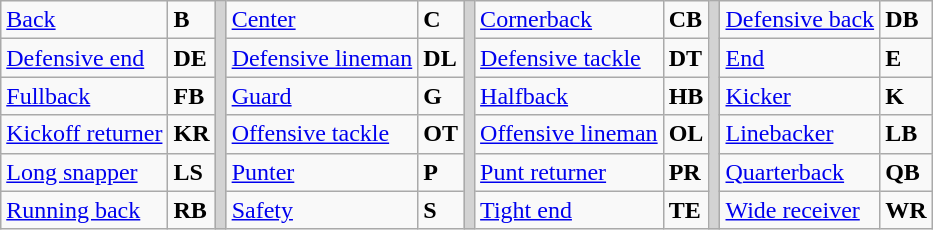<table class="wikitable">
<tr>
<td><a href='#'>Back</a></td>
<td><strong>B</strong></td>
<td rowSpan="6" style="background-color:lightgrey;"></td>
<td><a href='#'>Center</a></td>
<td><strong>C</strong></td>
<td rowSpan="6" style="background-color:lightgrey;"></td>
<td><a href='#'>Cornerback</a></td>
<td><strong>CB</strong></td>
<td rowSpan="6" style="background-color:lightgrey;"></td>
<td><a href='#'>Defensive back</a></td>
<td><strong>DB</strong></td>
</tr>
<tr>
<td><a href='#'>Defensive end</a></td>
<td><strong>DE</strong></td>
<td><a href='#'>Defensive lineman</a></td>
<td><strong>DL</strong></td>
<td><a href='#'>Defensive tackle</a></td>
<td><strong>DT</strong></td>
<td><a href='#'>End</a></td>
<td><strong>E</strong></td>
</tr>
<tr>
<td><a href='#'>Fullback</a></td>
<td><strong>FB</strong></td>
<td><a href='#'>Guard</a></td>
<td><strong>G</strong></td>
<td><a href='#'>Halfback</a></td>
<td><strong>HB</strong></td>
<td><a href='#'>Kicker</a></td>
<td><strong>K</strong></td>
</tr>
<tr>
<td><a href='#'>Kickoff returner</a></td>
<td><strong>KR</strong></td>
<td><a href='#'>Offensive tackle</a></td>
<td><strong>OT</strong></td>
<td><a href='#'>Offensive lineman</a></td>
<td><strong>OL</strong></td>
<td><a href='#'>Linebacker</a></td>
<td><strong>LB</strong></td>
</tr>
<tr>
<td><a href='#'>Long snapper</a></td>
<td><strong>LS</strong></td>
<td><a href='#'>Punter</a></td>
<td><strong>P</strong></td>
<td><a href='#'>Punt returner</a></td>
<td><strong>PR</strong></td>
<td><a href='#'>Quarterback</a></td>
<td><strong>QB</strong></td>
</tr>
<tr>
<td><a href='#'>Running back</a></td>
<td><strong>RB</strong></td>
<td><a href='#'>Safety</a></td>
<td><strong>S</strong></td>
<td><a href='#'>Tight end</a></td>
<td><strong>TE</strong></td>
<td><a href='#'>Wide receiver</a></td>
<td><strong>WR</strong></td>
</tr>
</table>
